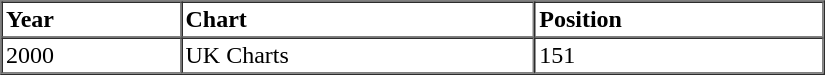<table border=1 cellspacing=0 cellpadding=2 width="550">
<tr>
<th align="left" valign="top">Year</th>
<th align="left" valign="top">Chart</th>
<th align="left" valign="top">Position</th>
</tr>
<tr>
<td align="left" valign="top">2000</td>
<td align="left" valign="top">UK Charts</td>
<td align="left" valign="top">151</td>
</tr>
<tr>
</tr>
</table>
